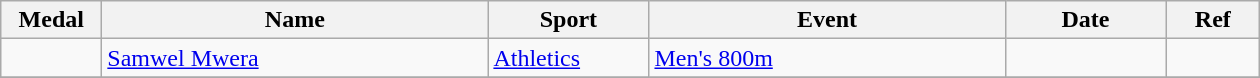<table class="wikitable sortable" style="font-size:100%">
<tr>
<th width="60">Medal</th>
<th width="250">Name</th>
<th width="100">Sport</th>
<th width="230">Event</th>
<th width="100">Date</th>
<th width="55">Ref</th>
</tr>
<tr>
<td></td>
<td><a href='#'>Samwel Mwera</a></td>
<td><a href='#'>Athletics</a></td>
<td><a href='#'>Men's 800m</a></td>
<td></td>
<td></td>
</tr>
<tr>
</tr>
</table>
